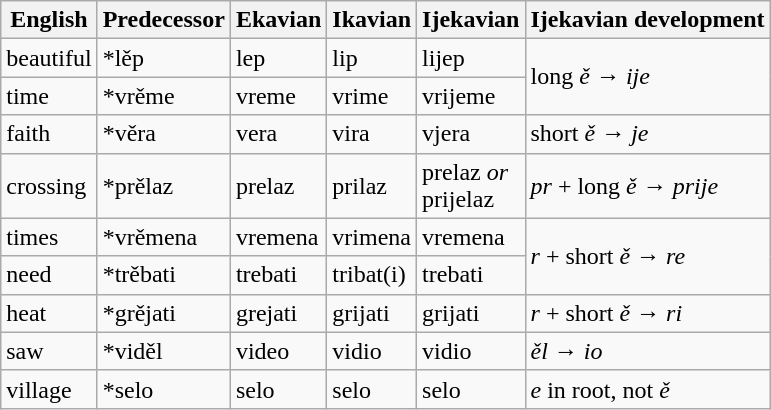<table class="wikitable">
<tr>
<th>English</th>
<th>Predecessor</th>
<th>Ekavian</th>
<th>Ikavian</th>
<th>Ijekavian</th>
<th>Ijekavian development</th>
</tr>
<tr>
<td>beautiful</td>
<td>*lěp</td>
<td>lep</td>
<td>lip</td>
<td>lijep</td>
<td rowspan="2">long <em>ě</em> → <em>ije</em></td>
</tr>
<tr>
<td>time</td>
<td>*vrěme</td>
<td>vreme</td>
<td>vrime</td>
<td>vrijeme</td>
</tr>
<tr>
<td>faith</td>
<td>*věra</td>
<td>vera</td>
<td>vira</td>
<td>vjera</td>
<td>short <em>ě</em> → <em>je</em></td>
</tr>
<tr>
<td>crossing</td>
<td>*prělaz</td>
<td>prelaz</td>
<td>prilaz</td>
<td>prеlaz <em>or</em><br>prijelaz</td>
<td><em>pr</em> + long <em>ě</em> → <em>prije</em></td>
</tr>
<tr>
<td>times</td>
<td>*vrěmena</td>
<td>vremena</td>
<td>vrimena</td>
<td>vremena</td>
<td rowspan="2"><em>r</em> + short <em>ě</em> → <em>re</em></td>
</tr>
<tr>
<td>need</td>
<td>*trěbati</td>
<td>trebati</td>
<td>tribat(i)</td>
<td>trebati</td>
</tr>
<tr>
<td>heat</td>
<td>*grějati</td>
<td>grejati</td>
<td>grijati</td>
<td>grijati</td>
<td><em>r</em> + short <em>ě</em> → <em>ri</em></td>
</tr>
<tr>
<td>saw</td>
<td>*viděl</td>
<td>video</td>
<td>vidio</td>
<td>vidio</td>
<td><em>ěl</em> → <em>io</em></td>
</tr>
<tr>
<td>village</td>
<td>*selo</td>
<td>selo</td>
<td>selo</td>
<td>selo</td>
<td><em>e</em> in root, not <em>ě</em></td>
</tr>
</table>
